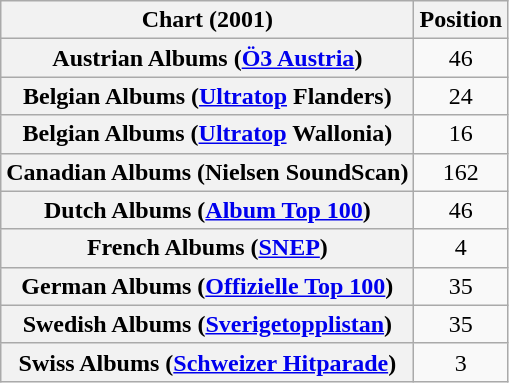<table class="wikitable sortable plainrowheaders" style="text-align:center">
<tr>
<th>Chart (2001)</th>
<th>Position</th>
</tr>
<tr>
<th scope="row">Austrian Albums (<a href='#'>Ö3 Austria</a>)</th>
<td>46</td>
</tr>
<tr>
<th scope="row">Belgian Albums (<a href='#'>Ultratop</a> Flanders)</th>
<td>24</td>
</tr>
<tr>
<th scope="row">Belgian Albums (<a href='#'>Ultratop</a> Wallonia)</th>
<td>16</td>
</tr>
<tr>
<th scope="row">Canadian Albums (Nielsen SoundScan)</th>
<td>162</td>
</tr>
<tr>
<th scope="row">Dutch Albums (<a href='#'>Album Top 100</a>)</th>
<td>46</td>
</tr>
<tr>
<th scope="row">French Albums (<a href='#'>SNEP</a>)</th>
<td>4</td>
</tr>
<tr>
<th scope="row">German Albums (<a href='#'>Offizielle Top 100</a>)</th>
<td>35</td>
</tr>
<tr>
<th scope="row">Swedish Albums (<a href='#'>Sverigetopplistan</a>)</th>
<td>35</td>
</tr>
<tr>
<th scope="row">Swiss Albums (<a href='#'>Schweizer Hitparade</a>)</th>
<td>3</td>
</tr>
</table>
